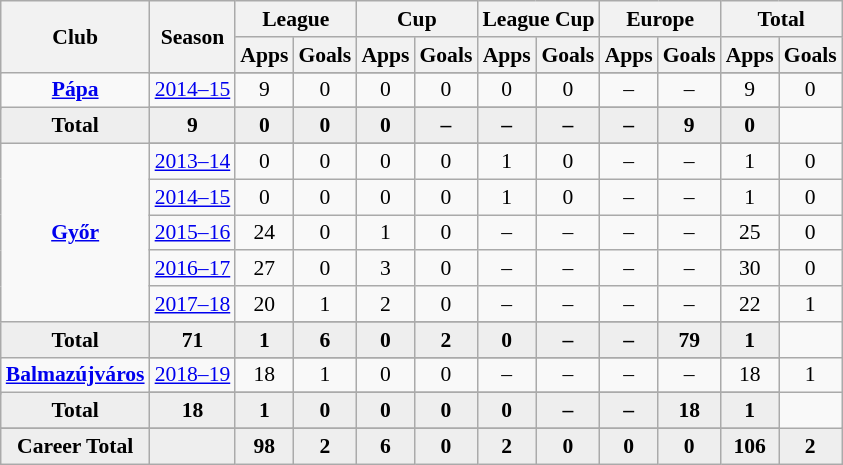<table class="wikitable" style="font-size:90%; text-align: center;">
<tr>
<th rowspan="2">Club</th>
<th rowspan="2">Season</th>
<th colspan="2">League</th>
<th colspan="2">Cup</th>
<th colspan="2">League Cup</th>
<th colspan="2">Europe</th>
<th colspan="2">Total</th>
</tr>
<tr>
<th>Apps</th>
<th>Goals</th>
<th>Apps</th>
<th>Goals</th>
<th>Apps</th>
<th>Goals</th>
<th>Apps</th>
<th>Goals</th>
<th>Apps</th>
<th>Goals</th>
</tr>
<tr ||-||-||-|->
<td rowspan="3" valign="center"><strong><a href='#'>Pápa</a></strong></td>
</tr>
<tr>
<td><a href='#'>2014–15</a></td>
<td>9</td>
<td>0</td>
<td>0</td>
<td>0</td>
<td>0</td>
<td>0</td>
<td>–</td>
<td>–</td>
<td>9</td>
<td>0</td>
</tr>
<tr>
</tr>
<tr style="font-weight:bold; background-color:#eeeeee;">
<td>Total</td>
<td>9</td>
<td>0</td>
<td>0</td>
<td>0</td>
<td>–</td>
<td>–</td>
<td>–</td>
<td>–</td>
<td>9</td>
<td>0</td>
</tr>
<tr>
<td rowspan="7" valign="center"><strong><a href='#'>Győr</a></strong></td>
</tr>
<tr>
<td><a href='#'>2013–14</a></td>
<td>0</td>
<td>0</td>
<td>0</td>
<td>0</td>
<td>1</td>
<td>0</td>
<td>–</td>
<td>–</td>
<td>1</td>
<td>0</td>
</tr>
<tr>
<td><a href='#'>2014–15</a></td>
<td>0</td>
<td>0</td>
<td>0</td>
<td>0</td>
<td>1</td>
<td>0</td>
<td>–</td>
<td>–</td>
<td>1</td>
<td>0</td>
</tr>
<tr>
<td><a href='#'>2015–16</a></td>
<td>24</td>
<td>0</td>
<td>1</td>
<td>0</td>
<td>–</td>
<td>–</td>
<td>–</td>
<td>–</td>
<td>25</td>
<td>0</td>
</tr>
<tr>
<td><a href='#'>2016–17</a></td>
<td>27</td>
<td>0</td>
<td>3</td>
<td>0</td>
<td>–</td>
<td>–</td>
<td>–</td>
<td>–</td>
<td>30</td>
<td>0</td>
</tr>
<tr>
<td><a href='#'>2017–18</a></td>
<td>20</td>
<td>1</td>
<td>2</td>
<td>0</td>
<td>–</td>
<td>–</td>
<td>–</td>
<td>–</td>
<td>22</td>
<td>1</td>
</tr>
<tr>
</tr>
<tr style="font-weight:bold; background-color:#eeeeee;">
<td>Total</td>
<td>71</td>
<td>1</td>
<td>6</td>
<td>0</td>
<td>2</td>
<td>0</td>
<td>–</td>
<td>–</td>
<td>79</td>
<td>1</td>
</tr>
<tr>
<td rowspan="3" valign="center"><strong><a href='#'>Balmazújváros</a></strong></td>
</tr>
<tr>
<td><a href='#'>2018–19</a></td>
<td>18</td>
<td>1</td>
<td>0</td>
<td>0</td>
<td>–</td>
<td>–</td>
<td>–</td>
<td>–</td>
<td>18</td>
<td>1</td>
</tr>
<tr>
</tr>
<tr style="font-weight:bold; background-color:#eeeeee;">
<td>Total</td>
<td>18</td>
<td>1</td>
<td>0</td>
<td>0</td>
<td>0</td>
<td>0</td>
<td>–</td>
<td>–</td>
<td>18</td>
<td>1</td>
</tr>
<tr>
</tr>
<tr style="font-weight:bold; background-color:#eeeeee;">
<td rowspan="1" valign="top"><strong>Career Total</strong></td>
<td></td>
<td><strong>98</strong></td>
<td><strong>2</strong></td>
<td><strong>6</strong></td>
<td><strong>0</strong></td>
<td><strong>2</strong></td>
<td><strong>0</strong></td>
<td><strong>0</strong></td>
<td><strong>0</strong></td>
<td><strong>106</strong></td>
<td><strong>2</strong></td>
</tr>
</table>
